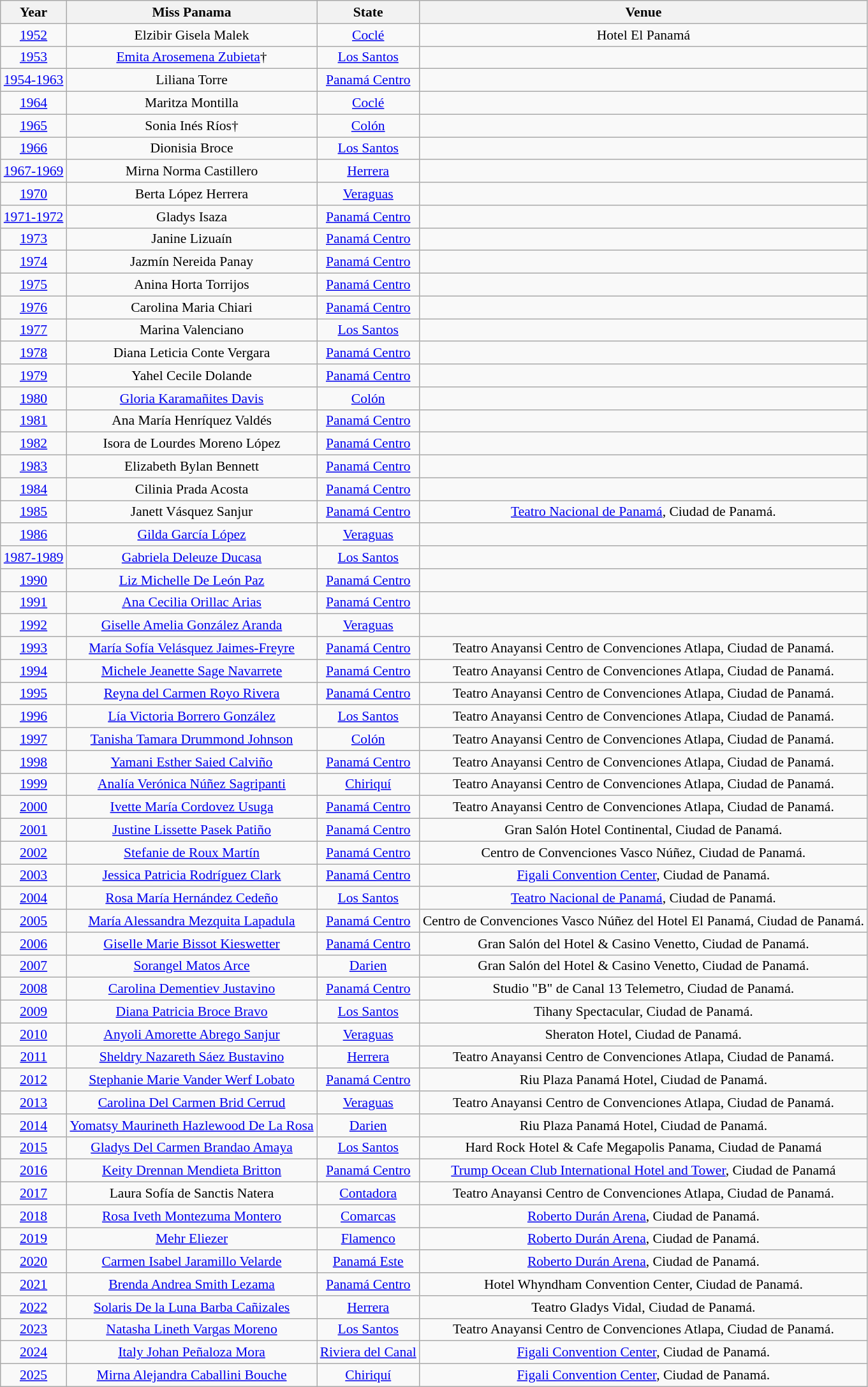<table class="wikitable " style="font-size: 90%; text-align:center;">
<tr>
<th>Year</th>
<th>Miss Panama</th>
<th>State</th>
<th>Venue</th>
</tr>
<tr>
<td><a href='#'>1952</a></td>
<td>Elzibir Gisela Malek</td>
<td><a href='#'>Coclé</a></td>
<td>Hotel El Panamá</td>
</tr>
<tr>
<td><a href='#'>1953</a></td>
<td><a href='#'>Emita Arosemena Zubieta</a>†</td>
<td><a href='#'>Los Santos</a></td>
<td></td>
</tr>
<tr>
<td><a href='#'>1954-1963</a></td>
<td>Liliana Torre</td>
<td><a href='#'>Panamá Centro</a></td>
<td></td>
</tr>
<tr>
<td><a href='#'>1964</a></td>
<td>Maritza Montilla</td>
<td><a href='#'>Coclé</a></td>
<td></td>
</tr>
<tr>
<td><a href='#'>1965</a></td>
<td>Sonia Inés Ríos†</td>
<td><a href='#'>Colón</a></td>
<td></td>
</tr>
<tr>
<td><a href='#'>1966</a></td>
<td>Dionisia Broce</td>
<td><a href='#'>Los Santos</a></td>
<td></td>
</tr>
<tr>
<td><a href='#'>1967-1969</a></td>
<td>Mirna Norma Castillero</td>
<td><a href='#'>Herrera</a></td>
<td></td>
</tr>
<tr>
<td><a href='#'>1970</a></td>
<td>Berta López Herrera</td>
<td><a href='#'>Veraguas</a></td>
<td></td>
</tr>
<tr>
<td><a href='#'>1971-1972</a></td>
<td>Gladys Isaza</td>
<td><a href='#'>Panamá Centro</a></td>
<td></td>
</tr>
<tr>
<td><a href='#'>1973</a></td>
<td>Janine Lizuaín</td>
<td><a href='#'>Panamá Centro</a></td>
<td></td>
</tr>
<tr>
<td><a href='#'>1974</a></td>
<td>Jazmín Nereida Panay</td>
<td><a href='#'>Panamá Centro</a></td>
<td></td>
</tr>
<tr>
<td><a href='#'>1975</a></td>
<td>Anina Horta Torrijos</td>
<td><a href='#'>Panamá Centro</a></td>
<td></td>
</tr>
<tr>
<td><a href='#'>1976</a></td>
<td>Carolina Maria Chiari</td>
<td><a href='#'>Panamá Centro</a></td>
<td></td>
</tr>
<tr>
<td><a href='#'>1977</a></td>
<td>Marina Valenciano</td>
<td><a href='#'>Los Santos</a></td>
<td></td>
</tr>
<tr>
<td><a href='#'>1978</a></td>
<td>Diana Leticia Conte Vergara</td>
<td><a href='#'>Panamá Centro</a></td>
<td></td>
</tr>
<tr>
<td><a href='#'>1979</a></td>
<td>Yahel Cecile Dolande</td>
<td><a href='#'>Panamá Centro</a></td>
<td></td>
</tr>
<tr>
<td><a href='#'>1980</a></td>
<td><a href='#'>Gloria Karamañites Davis</a></td>
<td><a href='#'>Colón</a></td>
<td></td>
</tr>
<tr>
<td><a href='#'>1981</a></td>
<td>Ana María Henríquez Valdés</td>
<td><a href='#'>Panamá Centro</a></td>
<td></td>
</tr>
<tr>
<td><a href='#'>1982</a></td>
<td>Isora de Lourdes Moreno López</td>
<td><a href='#'>Panamá Centro</a></td>
<td></td>
</tr>
<tr>
<td><a href='#'>1983</a></td>
<td>Elizabeth Bylan Bennett</td>
<td><a href='#'>Panamá Centro</a></td>
<td></td>
</tr>
<tr>
<td><a href='#'>1984</a></td>
<td>Cilinia Prada Acosta</td>
<td><a href='#'>Panamá Centro</a></td>
<td></td>
</tr>
<tr>
<td><a href='#'>1985</a></td>
<td>Janett Vásquez Sanjur</td>
<td><a href='#'>Panamá Centro</a></td>
<td><a href='#'>Teatro Nacional de Panamá</a>, Ciudad de Panamá.</td>
</tr>
<tr>
<td><a href='#'>1986</a></td>
<td><a href='#'>Gilda García López</a></td>
<td><a href='#'>Veraguas</a></td>
<td></td>
</tr>
<tr>
<td><a href='#'>1987-1989</a></td>
<td><a href='#'>Gabriela Deleuze Ducasa</a></td>
<td><a href='#'>Los Santos</a></td>
<td></td>
</tr>
<tr>
<td><a href='#'>1990</a></td>
<td><a href='#'>Liz Michelle De León Paz</a></td>
<td><a href='#'>Panamá Centro</a></td>
<td></td>
</tr>
<tr>
<td><a href='#'>1991</a></td>
<td><a href='#'>Ana Cecilia Orillac Arias</a></td>
<td><a href='#'>Panamá Centro</a></td>
<td></td>
</tr>
<tr>
<td><a href='#'>1992</a></td>
<td><a href='#'>Giselle Amelia González Aranda</a></td>
<td><a href='#'>Veraguas</a></td>
<td></td>
</tr>
<tr>
<td><a href='#'>1993</a></td>
<td><a href='#'>María Sofía Velásquez Jaimes-Freyre</a></td>
<td><a href='#'>Panamá Centro</a></td>
<td>Teatro Anayansi Centro de Convenciones Atlapa, Ciudad de Panamá.</td>
</tr>
<tr>
<td><a href='#'>1994</a></td>
<td><a href='#'>Michele Jeanette Sage Navarrete</a></td>
<td><a href='#'>Panamá Centro</a></td>
<td>Teatro Anayansi Centro de Convenciones Atlapa, Ciudad de Panamá.</td>
</tr>
<tr>
<td><a href='#'>1995</a></td>
<td><a href='#'>Reyna del Carmen Royo Rivera</a></td>
<td><a href='#'>Panamá Centro</a></td>
<td>Teatro Anayansi Centro de Convenciones Atlapa, Ciudad de Panamá.</td>
</tr>
<tr>
<td><a href='#'>1996</a></td>
<td><a href='#'>Lía Victoria Borrero González</a></td>
<td><a href='#'>Los Santos</a></td>
<td>Teatro Anayansi Centro de Convenciones Atlapa, Ciudad de Panamá.</td>
</tr>
<tr>
<td><a href='#'>1997</a></td>
<td><a href='#'>Tanisha Tamara Drummond Johnson</a></td>
<td><a href='#'>Colón</a></td>
<td>Teatro Anayansi Centro de Convenciones Atlapa, Ciudad de Panamá.</td>
</tr>
<tr>
<td><a href='#'>1998</a></td>
<td><a href='#'>Yamani Esther Saied Calviño</a></td>
<td><a href='#'>Panamá Centro</a></td>
<td>Teatro Anayansi Centro de Convenciones Atlapa, Ciudad de Panamá.</td>
</tr>
<tr>
<td><a href='#'>1999</a></td>
<td><a href='#'>Analía Verónica Núñez Sagripanti</a></td>
<td><a href='#'>Chiriquí</a></td>
<td>Teatro Anayansi Centro de Convenciones Atlapa, Ciudad de Panamá.</td>
</tr>
<tr>
<td><a href='#'>2000</a></td>
<td><a href='#'>Ivette María Cordovez Usuga</a></td>
<td><a href='#'>Panamá Centro</a></td>
<td>Teatro Anayansi Centro de Convenciones Atlapa, Ciudad de Panamá.</td>
</tr>
<tr>
<td><a href='#'>2001</a></td>
<td><a href='#'>Justine Lissette Pasek Patiño</a></td>
<td><a href='#'>Panamá Centro</a></td>
<td>Gran Salón Hotel Continental, Ciudad de Panamá.</td>
</tr>
<tr>
<td><a href='#'>2002</a></td>
<td><a href='#'>Stefanie de Roux Martín</a></td>
<td><a href='#'>Panamá Centro</a></td>
<td>Centro de Convenciones Vasco Núñez, Ciudad de Panamá.</td>
</tr>
<tr>
<td><a href='#'>2003</a></td>
<td><a href='#'>Jessica Patricia Rodríguez Clark</a></td>
<td><a href='#'>Panamá Centro</a></td>
<td><a href='#'>Figali Convention Center</a>, Ciudad de Panamá.</td>
</tr>
<tr>
<td><a href='#'>2004</a></td>
<td><a href='#'>Rosa María Hernández Cedeño</a></td>
<td><a href='#'>Los Santos</a></td>
<td><a href='#'>Teatro Nacional de Panamá</a>, Ciudad de Panamá.</td>
</tr>
<tr>
<td><a href='#'>2005</a></td>
<td><a href='#'>María Alessandra Mezquita Lapadula</a></td>
<td><a href='#'>Panamá Centro</a></td>
<td>Centro de Convenciones Vasco Núñez del Hotel El Panamá, Ciudad de Panamá.</td>
</tr>
<tr>
<td><a href='#'>2006</a></td>
<td><a href='#'>Giselle Marie Bissot Kieswetter</a></td>
<td><a href='#'>Panamá Centro</a></td>
<td>Gran Salón del Hotel & Casino Venetto, Ciudad de Panamá.</td>
</tr>
<tr>
<td><a href='#'>2007</a></td>
<td><a href='#'>Sorangel Matos Arce</a></td>
<td><a href='#'>Darien</a></td>
<td>Gran Salón del Hotel & Casino Venetto, Ciudad de Panamá.</td>
</tr>
<tr>
<td><a href='#'>2008</a></td>
<td><a href='#'>Carolina Dementiev Justavino</a></td>
<td><a href='#'>Panamá Centro</a></td>
<td>Studio "B" de Canal 13 Telemetro, Ciudad de Panamá.</td>
</tr>
<tr>
<td><a href='#'>2009</a></td>
<td><a href='#'>Diana Patricia Broce Bravo</a></td>
<td><a href='#'>Los Santos</a></td>
<td>Tihany Spectacular, Ciudad de Panamá.</td>
</tr>
<tr>
<td><a href='#'>2010</a></td>
<td><a href='#'>Anyoli Amorette Abrego Sanjur</a></td>
<td><a href='#'>Veraguas</a></td>
<td>Sheraton Hotel, Ciudad de Panamá.</td>
</tr>
<tr>
<td><a href='#'>2011</a></td>
<td><a href='#'>Sheldry Nazareth Sáez Bustavino</a></td>
<td><a href='#'>Herrera</a></td>
<td>Teatro Anayansi Centro de Convenciones Atlapa, Ciudad de Panamá.</td>
</tr>
<tr>
<td><a href='#'>2012</a></td>
<td><a href='#'>Stephanie Marie Vander Werf Lobato</a></td>
<td><a href='#'>Panamá Centro</a></td>
<td>Riu Plaza Panamá Hotel, Ciudad de Panamá.</td>
</tr>
<tr>
<td><a href='#'>2013</a></td>
<td><a href='#'>Carolina Del Carmen Brid Cerrud</a></td>
<td><a href='#'>Veraguas</a></td>
<td>Teatro Anayansi Centro de Convenciones Atlapa, Ciudad de Panamá.</td>
</tr>
<tr>
<td><a href='#'>2014</a></td>
<td><a href='#'>Yomatsy Maurineth Hazlewood De La Rosa</a></td>
<td><a href='#'>Darien</a></td>
<td>Riu Plaza Panamá Hotel, Ciudad de Panamá.</td>
</tr>
<tr>
<td><a href='#'>2015</a></td>
<td><a href='#'>Gladys Del Carmen Brandao Amaya</a></td>
<td><a href='#'>Los Santos</a></td>
<td>Hard Rock Hotel & Cafe Megapolis Panama, Ciudad de Panamá</td>
</tr>
<tr>
<td><a href='#'>2016</a></td>
<td><a href='#'>Keity Drennan Mendieta Britton</a></td>
<td><a href='#'>Panamá Centro</a></td>
<td><a href='#'>Trump Ocean Club International Hotel and Tower</a>, Ciudad de Panamá</td>
</tr>
<tr>
<td><a href='#'>2017</a></td>
<td>Laura Sofía de Sanctis Natera</td>
<td><a href='#'>Contadora</a></td>
<td>Teatro Anayansi Centro de Convenciones Atlapa, Ciudad de Panamá.</td>
</tr>
<tr>
<td><a href='#'>2018</a></td>
<td><a href='#'>Rosa Iveth Montezuma Montero</a></td>
<td><a href='#'>Comarcas</a></td>
<td><a href='#'>Roberto Durán Arena</a>, Ciudad de Panamá.</td>
</tr>
<tr>
<td><a href='#'>2019</a></td>
<td><a href='#'>Mehr Eliezer</a></td>
<td><a href='#'>Flamenco</a></td>
<td><a href='#'>Roberto Durán Arena</a>, Ciudad de Panamá.</td>
</tr>
<tr>
<td><a href='#'>2020</a></td>
<td><a href='#'>Carmen Isabel Jaramillo Velarde</a></td>
<td><a href='#'>Panamá Este</a></td>
<td><a href='#'>Roberto Durán Arena</a>, Ciudad de Panamá.</td>
</tr>
<tr>
<td><a href='#'>2021</a></td>
<td><a href='#'>Brenda Andrea Smith Lezama</a></td>
<td><a href='#'>Panamá Centro</a></td>
<td>Hotel Whyndham Convention Center, Ciudad de Panamá.</td>
</tr>
<tr>
<td><a href='#'>2022</a></td>
<td><a href='#'>Solaris De la Luna Barba Cañizales</a></td>
<td><a href='#'>Herrera</a></td>
<td>Teatro Gladys Vidal, Ciudad de Panamá.</td>
</tr>
<tr>
<td><a href='#'>2023</a></td>
<td><a href='#'>Natasha Lineth Vargas Moreno</a></td>
<td><a href='#'>Los Santos</a></td>
<td>Teatro Anayansi Centro de Convenciones Atlapa, Ciudad de Panamá.</td>
</tr>
<tr>
<td><a href='#'>2024</a></td>
<td><a href='#'>Italy Johan Peñaloza Mora</a></td>
<td><a href='#'>Riviera del Canal</a></td>
<td><a href='#'>Figali Convention Center</a>, Ciudad de Panamá.</td>
</tr>
<tr>
<td><a href='#'>2025</a></td>
<td><a href='#'>Mirna Alejandra Caballini Bouche</a></td>
<td><a href='#'>Chiriquí</a></td>
<td><a href='#'>Figali Convention Center</a>, Ciudad de Panamá.</td>
</tr>
</table>
